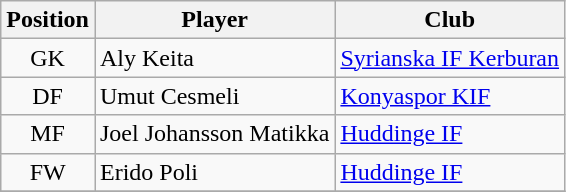<table class="wikitable" style="text-align:center;float:left;margin-right:1em;">
<tr>
<th>Position</th>
<th>Player</th>
<th>Club</th>
</tr>
<tr>
<td>GK</td>
<td align="left"> Aly Keita</td>
<td align="left"><a href='#'>Syrianska IF Kerburan</a></td>
</tr>
<tr>
<td>DF</td>
<td align="left"> Umut Cesmeli</td>
<td align="left"><a href='#'>Konyaspor KIF</a></td>
</tr>
<tr>
<td>MF</td>
<td align="left"> Joel Johansson Matikka</td>
<td align="left"><a href='#'>Huddinge IF</a></td>
</tr>
<tr>
<td>FW</td>
<td align="left"> Erido Poli</td>
<td align="left"><a href='#'>Huddinge IF</a></td>
</tr>
<tr>
</tr>
</table>
